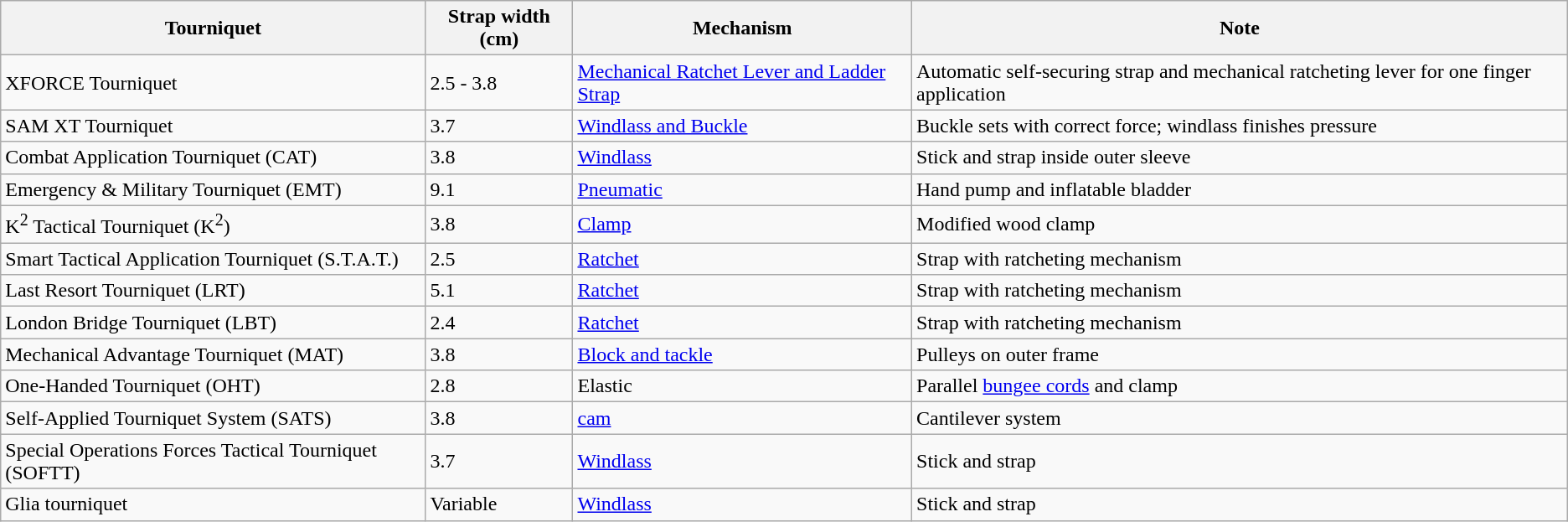<table class = "wikitable sortable">
<tr>
<th>Tourniquet</th>
<th>Strap width (cm) </th>
<th>Mechanism </th>
<th>Note </th>
</tr>
<tr>
<td>XFORCE Tourniquet</td>
<td>2.5 - 3.8</td>
<td><a href='#'>Mechanical Ratchet Lever and Ladder Strap</a></td>
<td>Automatic self-securing strap and mechanical ratcheting lever for one finger application</td>
</tr>
<tr>
<td>SAM XT Tourniquet</td>
<td>3.7</td>
<td><a href='#'>Windlass and Buckle</a></td>
<td>Buckle sets with correct force; windlass finishes pressure</td>
</tr>
<tr>
<td>Combat Application Tourniquet (CAT)</td>
<td>3.8</td>
<td><a href='#'>Windlass</a></td>
<td>Stick and strap inside outer sleeve</td>
</tr>
<tr>
<td>Emergency & Military Tourniquet (EMT)</td>
<td>9.1</td>
<td><a href='#'>Pneumatic</a></td>
<td>Hand pump and inflatable bladder</td>
</tr>
<tr>
<td>K<sup>2</sup> Tactical Tourniquet (K<sup>2</sup>)</td>
<td>3.8</td>
<td><a href='#'>Clamp</a></td>
<td>Modified wood clamp</td>
</tr>
<tr>
<td>Smart Tactical Application Tourniquet (S.T.A.T.)</td>
<td>2.5</td>
<td><a href='#'>Ratchet</a></td>
<td>Strap with ratcheting mechanism</td>
</tr>
<tr>
<td>Last Resort Tourniquet (LRT)</td>
<td>5.1</td>
<td><a href='#'>Ratchet</a></td>
<td>Strap with ratcheting mechanism</td>
</tr>
<tr>
<td>London Bridge Tourniquet (LBT)</td>
<td>2.4</td>
<td><a href='#'>Ratchet</a></td>
<td>Strap with ratcheting mechanism</td>
</tr>
<tr>
<td>Mechanical Advantage Tourniquet (MAT)</td>
<td>3.8</td>
<td><a href='#'>Block and tackle</a></td>
<td>Pulleys on outer frame</td>
</tr>
<tr>
<td>One-Handed Tourniquet (OHT)</td>
<td>2.8</td>
<td>Elastic</td>
<td>Parallel <a href='#'>bungee cords</a> and clamp</td>
</tr>
<tr>
<td>Self-Applied Tourniquet System (SATS)</td>
<td>3.8</td>
<td><a href='#'>cam</a></td>
<td>Cantilever system</td>
</tr>
<tr>
<td>Special Operations Forces Tactical Tourniquet (SOFTT)</td>
<td>3.7</td>
<td><a href='#'>Windlass</a></td>
<td>Stick and strap</td>
</tr>
<tr>
<td>Glia tourniquet</td>
<td>Variable</td>
<td><a href='#'>Windlass</a></td>
<td>Stick and strap</td>
</tr>
</table>
